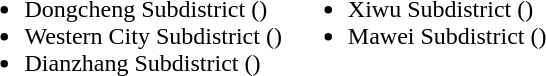<table>
<tr>
<td valign="top"><br><ul><li>Dongcheng Subdistrict ()</li><li>Western City Subdistrict ()</li><li>Dianzhang Subdistrict ()</li></ul></td>
<td valign="top"><br><ul><li>Xiwu Subdistrict ()</li><li>Mawei Subdistrict ()</li></ul></td>
</tr>
</table>
